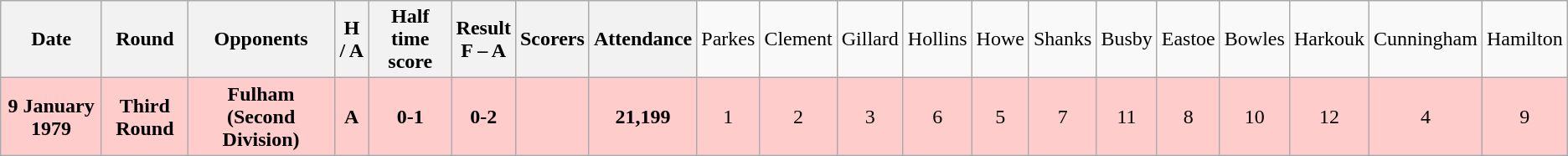<table class="wikitable" style="text-align:center">
<tr>
<th><strong>Date</strong></th>
<th><strong>Round</strong></th>
<th><strong>Opponents</strong></th>
<th><strong>H / A</strong></th>
<th><strong>Half time score</strong></th>
<th><strong>Result</strong><br><strong>F – A</strong></th>
<th><strong>Scorers</strong></th>
<th><strong>Attendance</strong></th>
<td>Parkes</td>
<td>Clement</td>
<td>Gillard</td>
<td>Hollins</td>
<td>Howe</td>
<td>Shanks</td>
<td>Busby</td>
<td>Eastoe</td>
<td>Bowles</td>
<td>Harkouk</td>
<td>Cunningham</td>
<td>Hamilton</td>
</tr>
<tr bgcolor="#ffcccc">
<td><strong>9 January 1979</strong></td>
<td><strong>Third Round</strong></td>
<td><strong>Fulham (Second Division)</strong></td>
<td><strong>A</strong></td>
<td><strong>0-1</strong></td>
<td><strong>0-2</strong></td>
<td></td>
<td><strong>21,199</strong></td>
<td>1</td>
<td>2</td>
<td>3</td>
<td>6</td>
<td>5</td>
<td>7</td>
<td>11</td>
<td>8</td>
<td>10</td>
<td>12</td>
<td>4</td>
<td>9</td>
</tr>
</table>
